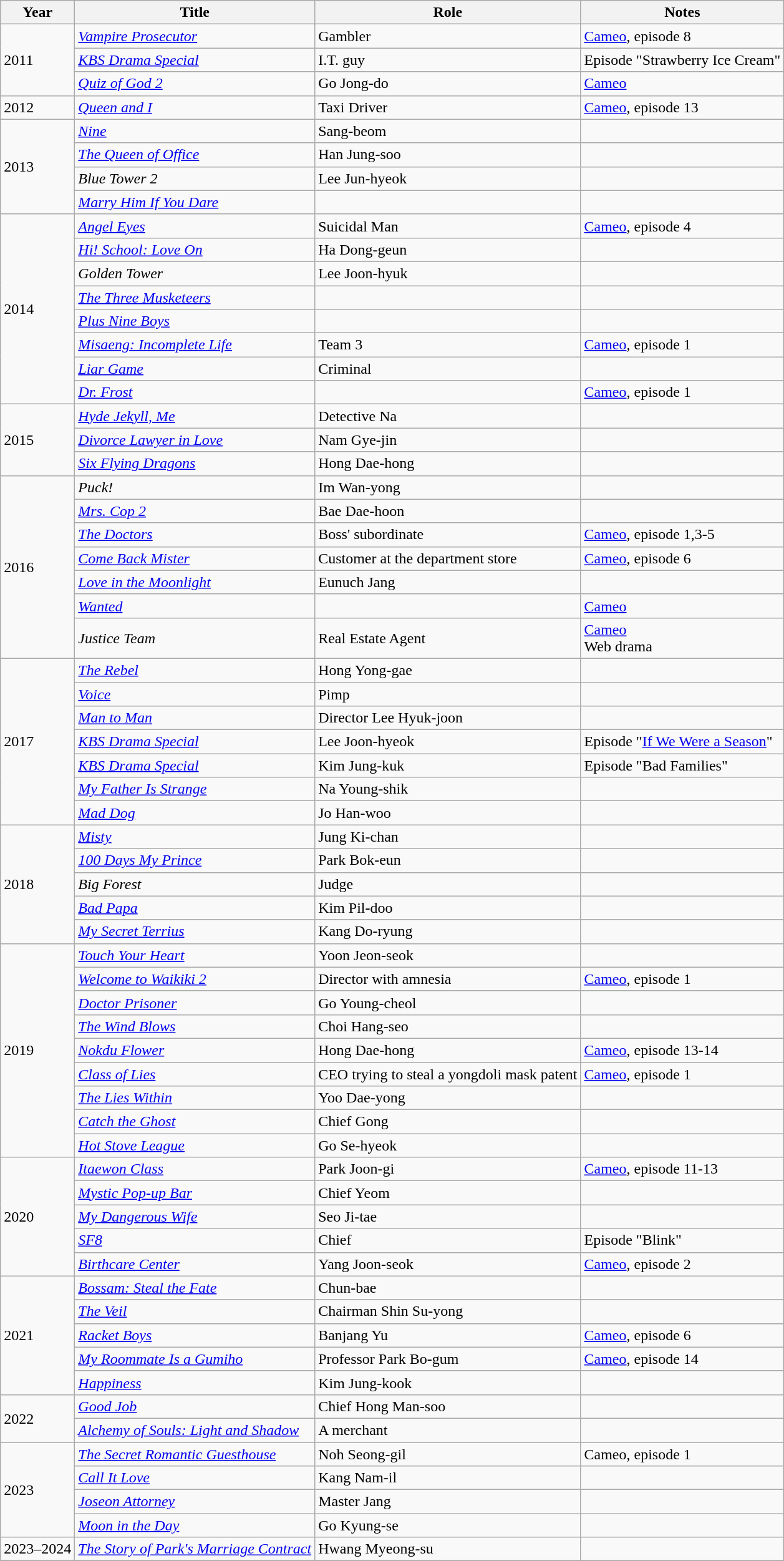<table class="wikitable sortable">
<tr>
<th>Year</th>
<th>Title</th>
<th>Role</th>
<th>Notes</th>
</tr>
<tr>
<td rowspan=3>2011</td>
<td><em><a href='#'>Vampire Prosecutor</a></em></td>
<td>Gambler</td>
<td><a href='#'>Cameo</a>, episode 8</td>
</tr>
<tr>
<td><em><a href='#'>KBS Drama Special</a></em></td>
<td>I.T. guy</td>
<td>Episode "Strawberry Ice Cream"</td>
</tr>
<tr>
<td><em><a href='#'>Quiz of God 2</a></em></td>
<td>Go Jong-do</td>
<td><a href='#'>Cameo</a></td>
</tr>
<tr>
<td>2012</td>
<td><em><a href='#'>Queen and I</a></em></td>
<td>Taxi Driver</td>
<td><a href='#'>Cameo</a>, episode 13</td>
</tr>
<tr>
<td rowspan=4>2013</td>
<td><em><a href='#'>Nine</a></em></td>
<td>Sang-beom</td>
<td></td>
</tr>
<tr>
<td><em><a href='#'>The Queen of Office</a></em></td>
<td>Han Jung-soo</td>
<td></td>
</tr>
<tr>
<td><em>Blue Tower 2</em></td>
<td>Lee Jun-hyeok</td>
<td></td>
</tr>
<tr>
<td><em><a href='#'>Marry Him If You Dare</a></em></td>
<td></td>
<td></td>
</tr>
<tr>
<td rowspan=8>2014</td>
<td><em><a href='#'>Angel Eyes</a></em></td>
<td>Suicidal Man</td>
<td><a href='#'>Cameo</a>, episode 4</td>
</tr>
<tr>
<td><em><a href='#'>Hi! School: Love On</a></em></td>
<td>Ha Dong-geun</td>
<td></td>
</tr>
<tr>
<td><em>Golden Tower</em></td>
<td>Lee Joon-hyuk</td>
<td></td>
</tr>
<tr>
<td><em><a href='#'>The Three Musketeers</a></em></td>
<td></td>
<td></td>
</tr>
<tr>
<td><em><a href='#'>Plus Nine Boys</a></em></td>
<td></td>
<td></td>
</tr>
<tr>
<td><em><a href='#'>Misaeng: Incomplete Life</a></em></td>
<td>Team 3</td>
<td><a href='#'>Cameo</a>, episode 1</td>
</tr>
<tr>
<td><em><a href='#'>Liar Game</a></em></td>
<td>Criminal</td>
<td></td>
</tr>
<tr>
<td><em><a href='#'>Dr. Frost</a></em></td>
<td></td>
<td><a href='#'>Cameo</a>, episode 1</td>
</tr>
<tr>
<td rowspan=3>2015</td>
<td><em><a href='#'>Hyde Jekyll, Me</a></em></td>
<td>Detective Na</td>
<td></td>
</tr>
<tr>
<td><em><a href='#'>Divorce Lawyer in Love</a></em></td>
<td>Nam Gye-jin</td>
<td></td>
</tr>
<tr>
<td><em><a href='#'>Six Flying Dragons</a></em></td>
<td>Hong Dae-hong</td>
<td></td>
</tr>
<tr>
<td rowspan=7>2016</td>
<td><em>Puck!</em></td>
<td>Im Wan-yong</td>
<td></td>
</tr>
<tr>
<td><em><a href='#'>Mrs. Cop 2</a></em></td>
<td>Bae Dae-hoon</td>
<td></td>
</tr>
<tr>
<td><em><a href='#'>The Doctors</a></em></td>
<td>Boss' subordinate</td>
<td><a href='#'>Cameo</a>, episode 1,3-5</td>
</tr>
<tr>
<td><em><a href='#'>Come Back Mister</a></em></td>
<td>Customer at the department store</td>
<td><a href='#'>Cameo</a>, episode 6</td>
</tr>
<tr>
<td><em><a href='#'>Love in the Moonlight</a></em></td>
<td>Eunuch Jang</td>
<td></td>
</tr>
<tr>
<td><em><a href='#'>Wanted</a></em></td>
<td></td>
<td><a href='#'>Cameo</a></td>
</tr>
<tr>
<td><em>Justice Team</em></td>
<td>Real Estate Agent</td>
<td><a href='#'>Cameo</a><br>Web drama</td>
</tr>
<tr>
<td rowspan="7">2017</td>
<td><em><a href='#'>The Rebel</a></em></td>
<td>Hong Yong-gae</td>
<td></td>
</tr>
<tr>
<td><em><a href='#'>Voice</a> </em></td>
<td>Pimp</td>
<td></td>
</tr>
<tr>
<td><em><a href='#'>Man to Man</a></em></td>
<td>Director Lee Hyuk-joon</td>
<td></td>
</tr>
<tr>
<td><em><a href='#'>KBS Drama Special</a></em></td>
<td>Lee Joon-hyeok</td>
<td>Episode "<a href='#'>If We Were a Season</a>"</td>
</tr>
<tr>
<td><em><a href='#'>KBS Drama Special</a></em></td>
<td>Kim Jung-kuk</td>
<td>Episode "Bad Families"</td>
</tr>
<tr>
<td><em><a href='#'>My Father Is Strange</a></em></td>
<td>Na Young-shik</td>
<td></td>
</tr>
<tr>
<td><em><a href='#'>Mad Dog</a></em></td>
<td>Jo Han-woo</td>
<td></td>
</tr>
<tr>
<td rowspan=5>2018</td>
<td><em><a href='#'>Misty</a></em></td>
<td>Jung Ki-chan</td>
<td></td>
</tr>
<tr>
<td><em><a href='#'>100 Days My Prince</a></em></td>
<td>Park Bok-eun</td>
<td></td>
</tr>
<tr>
<td><em>Big Forest</em></td>
<td>Judge</td>
<td></td>
</tr>
<tr>
<td><em><a href='#'>Bad Papa</a></em></td>
<td>Kim Pil-doo</td>
<td></td>
</tr>
<tr>
<td><em><a href='#'>My Secret Terrius</a> </em></td>
<td>Kang Do-ryung</td>
<td></td>
</tr>
<tr>
<td rowspan=9>2019</td>
<td><em><a href='#'>Touch Your Heart</a></em></td>
<td>Yoon Jeon-seok</td>
<td></td>
</tr>
<tr>
<td><em><a href='#'>Welcome to Waikiki 2</a></em></td>
<td>Director with amnesia</td>
<td><a href='#'>Cameo</a>, episode 1</td>
</tr>
<tr>
<td><em><a href='#'>Doctor Prisoner</a></em></td>
<td>Go Young-cheol</td>
<td></td>
</tr>
<tr>
<td><em><a href='#'>The Wind Blows</a></em></td>
<td>Choi Hang-seo</td>
<td></td>
</tr>
<tr>
<td><em><a href='#'>Nokdu Flower</a></em></td>
<td>Hong Dae-hong</td>
<td><a href='#'>Cameo</a>, episode 13-14</td>
</tr>
<tr>
<td><em><a href='#'>Class of Lies</a></em></td>
<td>CEO trying to steal a yongdoli mask patent</td>
<td><a href='#'>Cameo</a>, episode 1</td>
</tr>
<tr>
<td><em><a href='#'>The Lies Within</a></em></td>
<td>Yoo Dae-yong</td>
<td></td>
</tr>
<tr>
<td><em><a href='#'>Catch the Ghost</a></em></td>
<td>Chief Gong</td>
<td></td>
</tr>
<tr>
<td><em><a href='#'>Hot Stove League</a></em></td>
<td>Go Se-hyeok</td>
<td></td>
</tr>
<tr>
<td rowspan=5>2020</td>
<td><em><a href='#'>Itaewon Class</a></em></td>
<td>Park Joon-gi</td>
<td><a href='#'>Cameo</a>, episode 11-13</td>
</tr>
<tr>
<td><em><a href='#'>Mystic Pop-up Bar</a></em></td>
<td>Chief Yeom</td>
<td></td>
</tr>
<tr>
<td><em><a href='#'>My Dangerous Wife</a></em></td>
<td>Seo Ji-tae</td>
<td></td>
</tr>
<tr>
<td><em><a href='#'>SF8</a></em></td>
<td>Chief</td>
<td>Episode "Blink"</td>
</tr>
<tr>
<td><em><a href='#'>Birthcare Center</a></em></td>
<td>Yang Joon-seok</td>
<td><a href='#'>Cameo</a>, episode 2</td>
</tr>
<tr>
<td rowspan="5">2021</td>
<td><em><a href='#'>Bossam: Steal the Fate</a></em></td>
<td>Chun-bae</td>
<td></td>
</tr>
<tr>
<td><em><a href='#'>The Veil</a></em></td>
<td>Chairman Shin Su-yong</td>
<td></td>
</tr>
<tr>
<td><em><a href='#'>Racket Boys</a></em></td>
<td>Banjang Yu</td>
<td><a href='#'>Cameo</a>, episode 6</td>
</tr>
<tr>
<td><em><a href='#'>My Roommate Is a Gumiho</a></em></td>
<td>Professor Park Bo-gum</td>
<td><a href='#'>Cameo</a>, episode 14</td>
</tr>
<tr>
<td><em><a href='#'>Happiness</a></em></td>
<td>Kim Jung-kook</td>
<td></td>
</tr>
<tr>
<td rowspan="2">2022</td>
<td><em><a href='#'>Good Job</a></em></td>
<td>Chief Hong Man-soo</td>
<td></td>
</tr>
<tr>
<td><em><a href='#'>Alchemy of Souls: Light and Shadow</a></em></td>
<td>A merchant</td>
<td></td>
</tr>
<tr>
<td rowspan="4">2023</td>
<td><em><a href='#'>The Secret Romantic Guesthouse</a></em></td>
<td>Noh Seong-gil</td>
<td>Cameo, episode 1</td>
</tr>
<tr>
<td><a href='#'><em>Call It Love</em></a></td>
<td>Kang Nam-il</td>
<td></td>
</tr>
<tr>
<td><em><a href='#'>Joseon Attorney</a></em></td>
<td>Master Jang</td>
<td></td>
</tr>
<tr>
<td><em><a href='#'>Moon in the Day</a></em></td>
<td>Go Kyung-se</td>
<td></td>
</tr>
<tr>
<td>2023–2024</td>
<td><em><a href='#'>The Story of Park's Marriage Contract</a></em></td>
<td>Hwang Myeong-su</td>
<td></td>
</tr>
</table>
